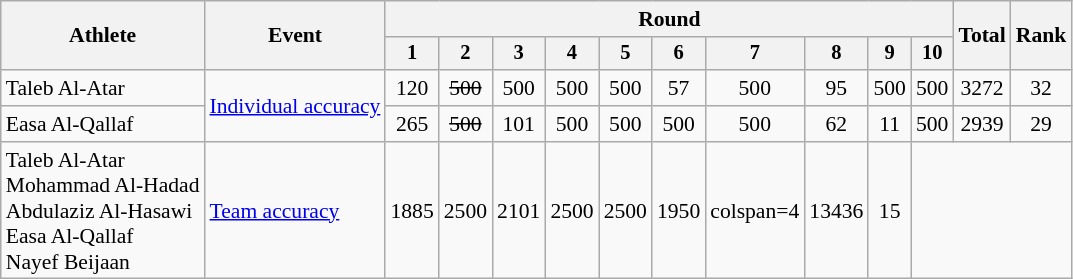<table class=wikitable style=font-size:90%;text-align:center>
<tr>
<th rowspan="2">Athlete</th>
<th rowspan="2">Event</th>
<th colspan=10>Round</th>
<th rowspan=2>Total</th>
<th rowspan=2>Rank</th>
</tr>
<tr style="font-size:95%">
<th>1</th>
<th>2</th>
<th>3</th>
<th>4</th>
<th>5</th>
<th>6</th>
<th>7</th>
<th>8</th>
<th>9</th>
<th>10</th>
</tr>
<tr>
<td align=left>Taleb Al-Atar</td>
<td align=left rowspan=2><a href='#'>Individual accuracy</a></td>
<td>120</td>
<td><s>500</s></td>
<td>500</td>
<td>500</td>
<td>500</td>
<td>57</td>
<td>500</td>
<td>95</td>
<td>500</td>
<td>500</td>
<td>3272</td>
<td>32</td>
</tr>
<tr>
<td align=left>Easa Al-Qallaf</td>
<td>265</td>
<td><s>500</s></td>
<td>101</td>
<td>500</td>
<td>500</td>
<td>500</td>
<td>500</td>
<td>62</td>
<td>11</td>
<td>500</td>
<td>2939</td>
<td>29</td>
</tr>
<tr>
<td align=left>Taleb Al-Atar<br>Mohammad Al-Hadad<br>Abdulaziz Al-Hasawi<br>Easa Al-Qallaf<br>Nayef Beijaan</td>
<td align=left><a href='#'>Team accuracy</a></td>
<td>1885</td>
<td>2500</td>
<td>2101</td>
<td>2500</td>
<td>2500</td>
<td>1950</td>
<td>colspan=4 </td>
<td>13436</td>
<td>15</td>
</tr>
</table>
